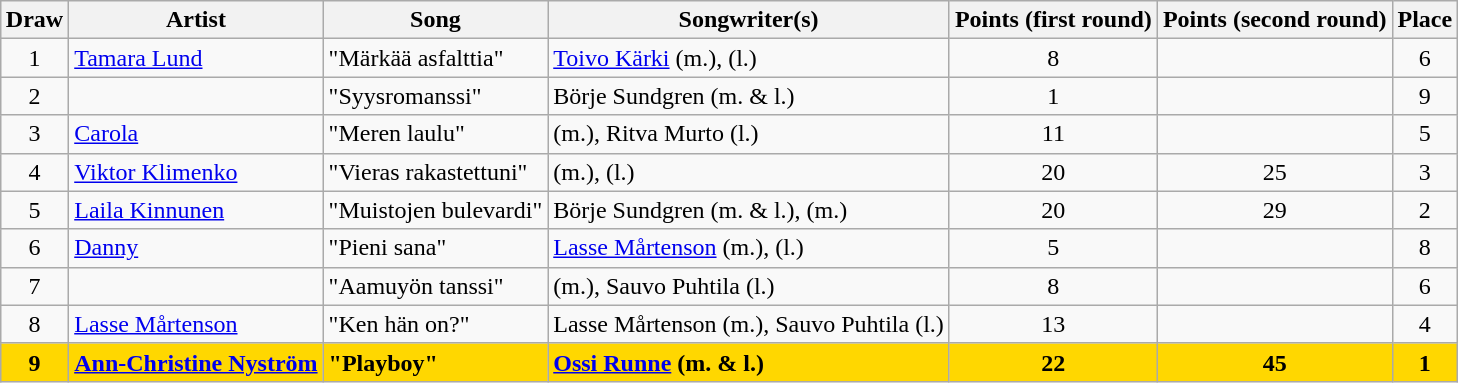<table class="sortable wikitable" style="margin: 1em auto 1em auto; text-align:center">
<tr>
<th>Draw</th>
<th>Artist</th>
<th>Song</th>
<th>Songwriter(s)</th>
<th>Points (first round)</th>
<th>Points (second round)</th>
<th>Place</th>
</tr>
<tr>
<td>1</td>
<td align="left"><a href='#'>Tamara Lund</a></td>
<td align="left">"Märkää asfalttia"</td>
<td align="left"><a href='#'>Toivo Kärki</a> (m.),  (l.)</td>
<td>8</td>
<td></td>
<td>6</td>
</tr>
<tr>
<td>2</td>
<td align="left"></td>
<td align="left">"Syysromanssi"</td>
<td align="left">Börje Sundgren (m. & l.)</td>
<td>1</td>
<td></td>
<td>9</td>
</tr>
<tr>
<td>3</td>
<td align="left"><a href='#'>Carola</a></td>
<td align="left">"Meren laulu"</td>
<td align="left"> (m.), Ritva Murto (l.)</td>
<td>11</td>
<td></td>
<td>5</td>
</tr>
<tr>
<td>4</td>
<td align="left"><a href='#'>Viktor Klimenko</a></td>
<td align="left">"Vieras rakastettuni"</td>
<td align="left"> (m.),  (l.)</td>
<td>20</td>
<td>25</td>
<td>3</td>
</tr>
<tr>
<td>5</td>
<td align="left"><a href='#'>Laila Kinnunen</a></td>
<td align="left">"Muistojen bulevardi"</td>
<td align="left">Börje Sundgren (m. & l.),  (m.)</td>
<td>20</td>
<td>29</td>
<td>2</td>
</tr>
<tr>
<td>6</td>
<td align="left"><a href='#'>Danny</a></td>
<td align="left">"Pieni sana"</td>
<td align="left"><a href='#'>Lasse Mårtenson</a> (m.),  (l.)</td>
<td>5</td>
<td></td>
<td>8</td>
</tr>
<tr>
<td>7</td>
<td align="left"></td>
<td align="left">"Aamuyön tanssi"</td>
<td align="left"> (m.), Sauvo Puhtila (l.)</td>
<td>8</td>
<td></td>
<td>6</td>
</tr>
<tr>
<td>8</td>
<td align="left"><a href='#'>Lasse Mårtenson</a></td>
<td align="left">"Ken hän on?"</td>
<td align="left">Lasse Mårtenson (m.), Sauvo Puhtila (l.)</td>
<td>13</td>
<td></td>
<td>4</td>
</tr>
<tr style="font-weight:bold;background:gold;">
<td>9</td>
<td align="left"><a href='#'>Ann-Christine Nyström</a></td>
<td align="left">"Playboy"</td>
<td align="left"><a href='#'>Ossi Runne</a> (m. & l.)</td>
<td>22</td>
<td>45</td>
<td>1</td>
</tr>
</table>
